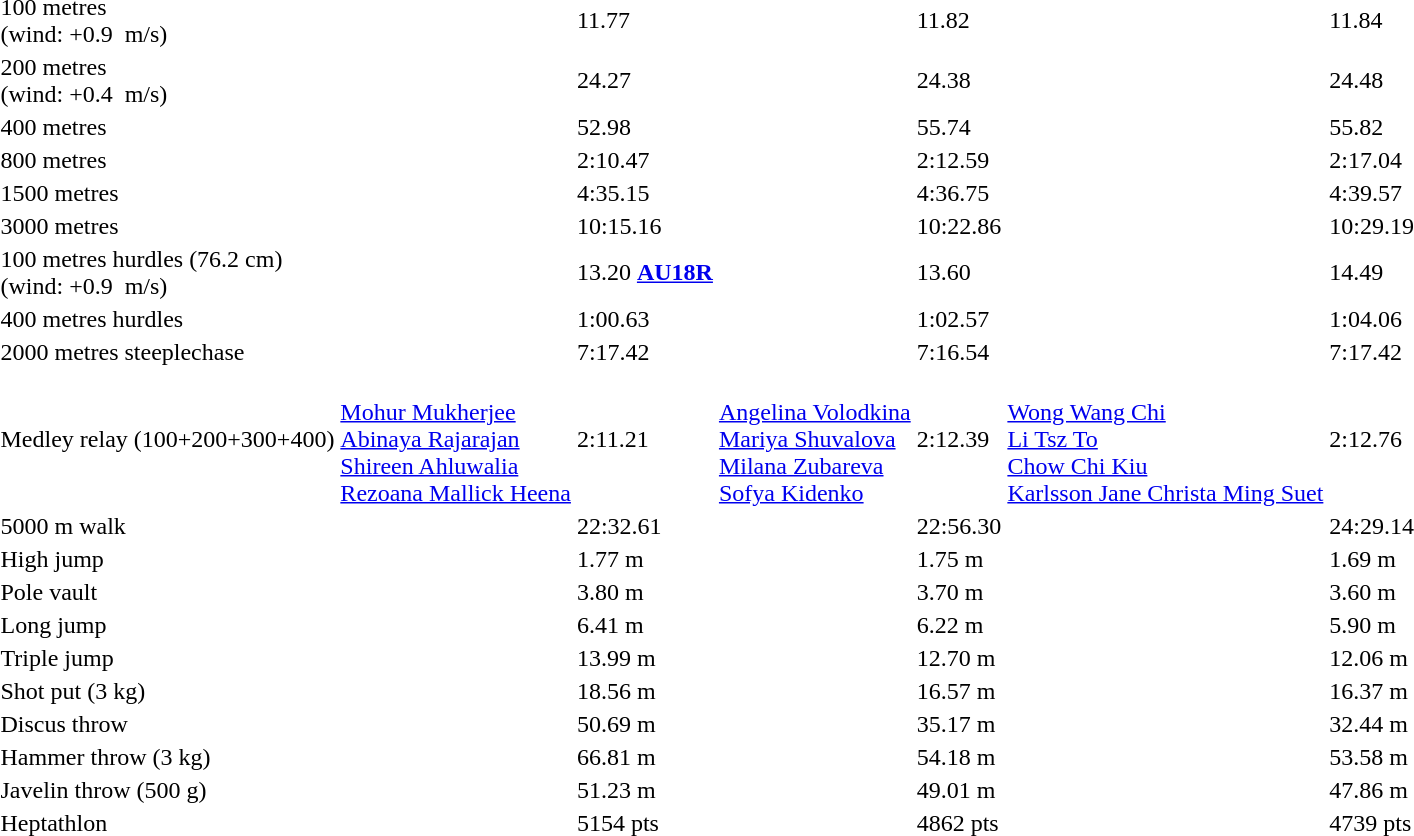<table>
<tr>
<td>100 metres<br>(wind: +0.9  m/s)</td>
<td></td>
<td>11.77</td>
<td></td>
<td>11.82</td>
<td></td>
<td>11.84</td>
</tr>
<tr>
<td>200 metres<br>(wind: +0.4  m/s)</td>
<td></td>
<td>24.27</td>
<td></td>
<td>24.38</td>
<td></td>
<td>24.48</td>
</tr>
<tr>
<td>400 metres</td>
<td></td>
<td>52.98 </td>
<td></td>
<td>55.74</td>
<td></td>
<td>55.82</td>
</tr>
<tr>
<td>800 metres</td>
<td></td>
<td>2:10.47</td>
<td></td>
<td>2:12.59</td>
<td></td>
<td>2:17.04</td>
</tr>
<tr>
<td>1500 metres</td>
<td></td>
<td>4:35.15</td>
<td></td>
<td>4:36.75</td>
<td></td>
<td>4:39.57</td>
</tr>
<tr>
<td>3000 metres</td>
<td></td>
<td>10:15.16</td>
<td></td>
<td>10:22.86</td>
<td></td>
<td>10:29.19</td>
</tr>
<tr>
<td>100 metres hurdles (76.2 cm)<br>(wind: +0.9  m/s)</td>
<td></td>
<td>13.20 <strong><a href='#'>AU18R</a></strong></td>
<td></td>
<td>13.60</td>
<td></td>
<td>14.49</td>
</tr>
<tr>
<td>400 metres hurdles</td>
<td></td>
<td>1:00.63</td>
<td></td>
<td>1:02.57</td>
<td></td>
<td>1:04.06</td>
</tr>
<tr>
<td>2000 metres steeplechase</td>
<td></td>
<td>7:17.42</td>
<td></td>
<td>7:16.54</td>
<td></td>
<td>7:17.42</td>
</tr>
<tr>
<td>Medley relay (100+200+300+400)</td>
<td><br><a href='#'>Mohur Mukherjee</a><br><a href='#'>Abinaya Rajarajan</a><br><a href='#'>Shireen Ahluwalia</a><br><a href='#'>Rezoana Mallick Heena</a></td>
<td>2:11.21</td>
<td><br><a href='#'>Angelina Volodkina</a><br><a href='#'>Mariya Shuvalova</a><br><a href='#'>Milana Zubareva</a><br><a href='#'>Sofya Kidenko</a></td>
<td>2:12.39</td>
<td><br><a href='#'>Wong Wang Chi</a><br><a href='#'>Li Tsz To</a><br><a href='#'>Chow Chi Kiu</a><br><a href='#'>Karlsson Jane Christa Ming Suet</a></td>
<td>2:12.76</td>
</tr>
<tr>
<td>5000 m walk</td>
<td></td>
<td>22:32.61 </td>
<td></td>
<td>22:56.30</td>
<td></td>
<td>24:29.14</td>
</tr>
<tr>
<td>High jump</td>
<td></td>
<td>1.77 m</td>
<td></td>
<td>1.75 m</td>
<td></td>
<td>1.69 m</td>
</tr>
<tr>
<td>Pole vault</td>
<td></td>
<td>3.80 m</td>
<td></td>
<td>3.70 m</td>
<td></td>
<td>3.60 m</td>
</tr>
<tr>
<td>Long jump</td>
<td></td>
<td>6.41 m </td>
<td></td>
<td>6.22 m</td>
<td></td>
<td>5.90 m</td>
</tr>
<tr>
<td>Triple jump</td>
<td></td>
<td>13.99 m </td>
<td></td>
<td>12.70 m</td>
<td></td>
<td>12.06 m</td>
</tr>
<tr>
<td>Shot put (3 kg)</td>
<td></td>
<td>18.56 m </td>
<td></td>
<td>16.57 m</td>
<td></td>
<td>16.37 m</td>
</tr>
<tr>
<td>Discus throw</td>
<td></td>
<td>50.69 m </td>
<td></td>
<td>35.17 m</td>
<td></td>
<td>32.44 m</td>
</tr>
<tr>
<td>Hammer throw (3 kg)</td>
<td></td>
<td>66.81 m</td>
<td></td>
<td>54.18 m</td>
<td></td>
<td>53.58 m</td>
</tr>
<tr>
<td>Javelin throw (500 g)</td>
<td></td>
<td>51.23 m</td>
<td></td>
<td>49.01 m</td>
<td></td>
<td>47.86 m</td>
</tr>
<tr>
<td>Heptathlon</td>
<td></td>
<td>5154 pts</td>
<td></td>
<td>4862 pts</td>
<td></td>
<td>4739 pts</td>
</tr>
</table>
